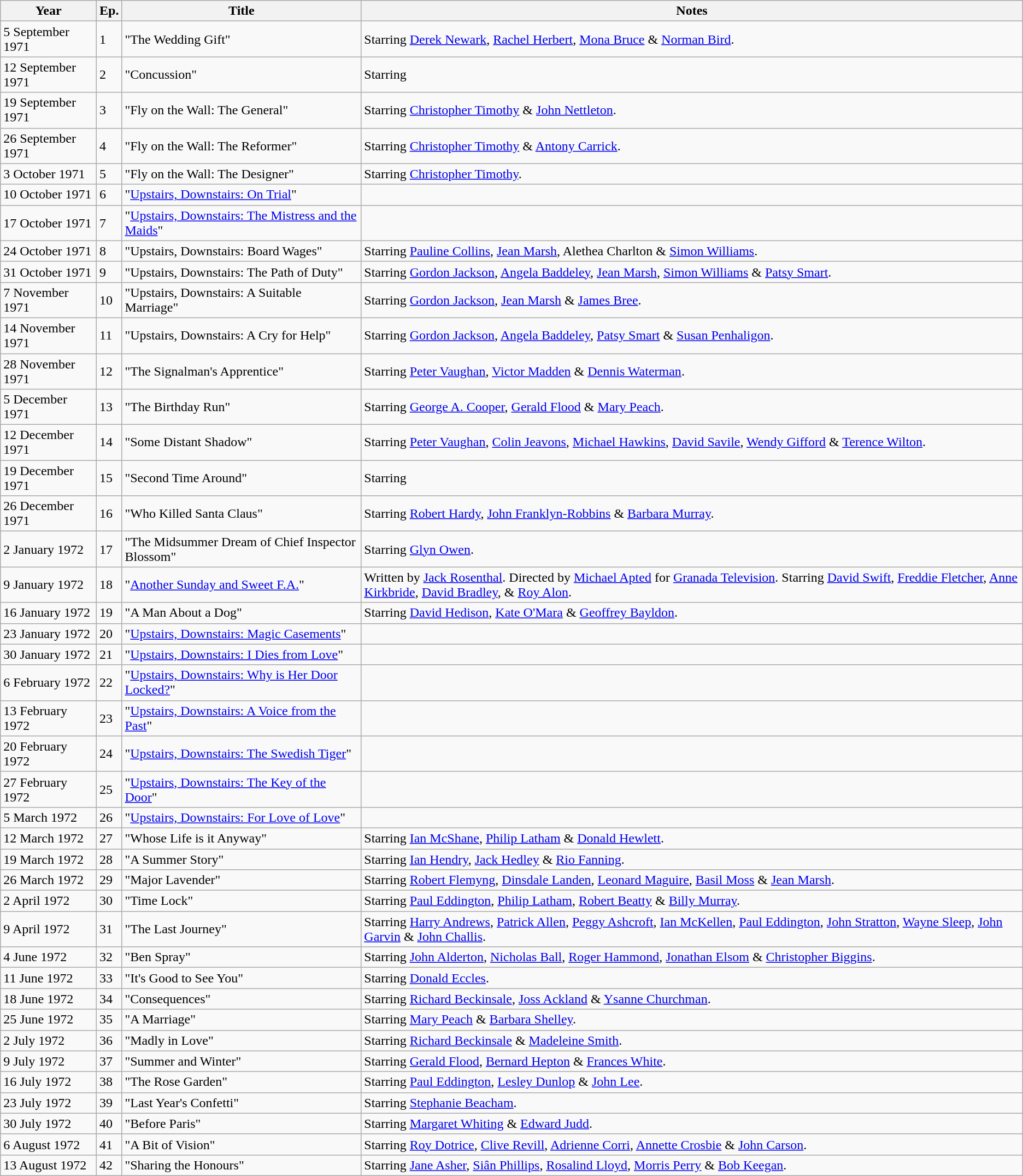<table class="wikitable">
<tr>
<th>Year</th>
<th>Ep.</th>
<th>Title</th>
<th>Notes</th>
</tr>
<tr>
<td>5 September 1971</td>
<td>1</td>
<td>"The Wedding Gift"</td>
<td>Starring <a href='#'>Derek Newark</a>, <a href='#'>Rachel Herbert</a>, <a href='#'>Mona Bruce</a> & <a href='#'>Norman Bird</a>.</td>
</tr>
<tr>
<td>12 September 1971</td>
<td>2</td>
<td>"Concussion"</td>
<td>Starring</td>
</tr>
<tr>
<td>19 September 1971</td>
<td>3</td>
<td>"Fly on the Wall: The General"</td>
<td>Starring <a href='#'>Christopher Timothy</a> & <a href='#'>John Nettleton</a>.</td>
</tr>
<tr>
<td>26 September 1971</td>
<td>4</td>
<td>"Fly on the Wall: The Reformer"</td>
<td>Starring <a href='#'>Christopher Timothy</a> & <a href='#'>Antony Carrick</a>.</td>
</tr>
<tr>
<td>3 October 1971</td>
<td>5</td>
<td>"Fly on the Wall: The Designer"</td>
<td>Starring <a href='#'>Christopher Timothy</a>.</td>
</tr>
<tr>
<td>10 October 1971</td>
<td>6</td>
<td>"<a href='#'>Upstairs, Downstairs: On Trial</a>"</td>
<td></td>
</tr>
<tr>
<td>17 October 1971</td>
<td>7</td>
<td>"<a href='#'>Upstairs, Downstairs: The Mistress and the Maids</a>"</td>
<td></td>
</tr>
<tr>
<td>24 October 1971</td>
<td>8</td>
<td>"Upstairs, Downstairs: Board Wages"</td>
<td>Starring <a href='#'>Pauline Collins</a>, <a href='#'>Jean Marsh</a>, Alethea Charlton & <a href='#'>Simon Williams</a>.</td>
</tr>
<tr>
<td>31 October 1971</td>
<td>9</td>
<td>"Upstairs, Downstairs: The Path of Duty"</td>
<td>Starring <a href='#'>Gordon Jackson</a>, <a href='#'>Angela Baddeley</a>, <a href='#'>Jean Marsh</a>, <a href='#'>Simon Williams</a> & <a href='#'>Patsy Smart</a>.</td>
</tr>
<tr>
<td>7 November 1971</td>
<td>10</td>
<td>"Upstairs, Downstairs: A Suitable Marriage"</td>
<td>Starring <a href='#'>Gordon Jackson</a>, <a href='#'>Jean Marsh</a> & <a href='#'>James Bree</a>.</td>
</tr>
<tr>
<td>14 November 1971</td>
<td>11</td>
<td>"Upstairs, Downstairs: A Cry for Help"</td>
<td>Starring <a href='#'>Gordon Jackson</a>, <a href='#'>Angela Baddeley</a>, <a href='#'>Patsy Smart</a> & <a href='#'>Susan Penhaligon</a>.</td>
</tr>
<tr>
<td>28 November 1971</td>
<td>12</td>
<td>"The Signalman's Apprentice"</td>
<td>Starring <a href='#'>Peter Vaughan</a>, <a href='#'>Victor Madden</a> & <a href='#'>Dennis Waterman</a>.</td>
</tr>
<tr>
<td>5 December 1971</td>
<td>13</td>
<td>"The Birthday Run"</td>
<td>Starring <a href='#'>George A. Cooper</a>, <a href='#'>Gerald Flood</a> & <a href='#'>Mary Peach</a>.</td>
</tr>
<tr>
<td>12 December 1971</td>
<td>14</td>
<td>"Some Distant Shadow"</td>
<td>Starring <a href='#'>Peter Vaughan</a>, <a href='#'>Colin Jeavons</a>, <a href='#'>Michael Hawkins</a>, <a href='#'>David Savile</a>, <a href='#'>Wendy Gifford</a> & <a href='#'>Terence Wilton</a>.</td>
</tr>
<tr>
<td>19 December 1971</td>
<td>15</td>
<td>"Second Time Around"</td>
<td>Starring</td>
</tr>
<tr>
<td>26 December 1971</td>
<td>16</td>
<td>"Who Killed Santa Claus"</td>
<td>Starring <a href='#'>Robert Hardy</a>, <a href='#'>John Franklyn-Robbins</a> & <a href='#'>Barbara Murray</a>.</td>
</tr>
<tr>
<td>2 January 1972</td>
<td>17</td>
<td>"The Midsummer Dream of Chief Inspector Blossom"</td>
<td>Starring <a href='#'>Glyn Owen</a>.</td>
</tr>
<tr>
<td>9 January 1972</td>
<td>18</td>
<td>"<a href='#'>Another Sunday and Sweet F.A.</a>"</td>
<td>Written by <a href='#'>Jack Rosenthal</a>. Directed by <a href='#'>Michael Apted</a> for <a href='#'>Granada Television</a>. Starring <a href='#'>David Swift</a>, <a href='#'>Freddie Fletcher</a>, <a href='#'>Anne Kirkbride</a>, <a href='#'>David Bradley</a>, & <a href='#'>Roy Alon</a>.</td>
</tr>
<tr>
<td>16 January 1972</td>
<td>19</td>
<td>"A Man About a Dog"</td>
<td>Starring <a href='#'>David Hedison</a>, <a href='#'>Kate O'Mara</a> & <a href='#'>Geoffrey Bayldon</a>.</td>
</tr>
<tr>
<td>23 January 1972</td>
<td>20</td>
<td>"<a href='#'>Upstairs, Downstairs: Magic Casements</a>"</td>
<td></td>
</tr>
<tr>
<td>30 January 1972</td>
<td>21</td>
<td>"<a href='#'>Upstairs, Downstairs: I Dies from Love</a>"</td>
<td></td>
</tr>
<tr>
<td>6 February 1972</td>
<td>22</td>
<td>"<a href='#'>Upstairs, Downstairs: Why is Her Door Locked?</a>"</td>
<td></td>
</tr>
<tr>
<td>13 February 1972</td>
<td>23</td>
<td>"<a href='#'>Upstairs, Downstairs: A Voice from the Past</a>"</td>
<td></td>
</tr>
<tr>
<td>20 February 1972</td>
<td>24</td>
<td>"<a href='#'>Upstairs, Downstairs: The Swedish Tiger</a>"</td>
<td></td>
</tr>
<tr>
<td>27 February 1972</td>
<td>25</td>
<td>"<a href='#'>Upstairs, Downstairs: The Key of the Door</a>"</td>
<td></td>
</tr>
<tr>
<td>5 March 1972</td>
<td>26</td>
<td>"<a href='#'>Upstairs, Downstairs: For Love of Love</a>"</td>
<td></td>
</tr>
<tr>
<td>12 March 1972</td>
<td>27</td>
<td>"Whose Life is it Anyway"</td>
<td>Starring <a href='#'>Ian McShane</a>, <a href='#'>Philip Latham</a> & <a href='#'>Donald Hewlett</a>.</td>
</tr>
<tr>
<td>19 March 1972</td>
<td>28</td>
<td>"A Summer Story"</td>
<td>Starring <a href='#'>Ian Hendry</a>, <a href='#'>Jack Hedley</a> & <a href='#'>Rio Fanning</a>.</td>
</tr>
<tr>
<td>26 March 1972</td>
<td>29</td>
<td>"Major Lavender"</td>
<td>Starring <a href='#'>Robert Flemyng</a>, <a href='#'>Dinsdale Landen</a>, <a href='#'>Leonard Maguire</a>, <a href='#'>Basil Moss</a> & <a href='#'>Jean Marsh</a>.</td>
</tr>
<tr>
<td>2 April 1972</td>
<td>30</td>
<td>"Time Lock"</td>
<td>Starring <a href='#'>Paul Eddington</a>, <a href='#'>Philip Latham</a>, <a href='#'>Robert Beatty</a> & <a href='#'>Billy Murray</a>.</td>
</tr>
<tr>
<td>9 April 1972</td>
<td>31</td>
<td>"The Last Journey"</td>
<td>Starring <a href='#'>Harry Andrews</a>, <a href='#'>Patrick Allen</a>, <a href='#'>Peggy Ashcroft</a>, <a href='#'>Ian McKellen</a>, <a href='#'>Paul Eddington</a>, <a href='#'>John Stratton</a>, <a href='#'>Wayne Sleep</a>, <a href='#'>John Garvin</a> & <a href='#'>John Challis</a>.</td>
</tr>
<tr>
<td>4 June 1972</td>
<td>32</td>
<td>"Ben Spray"</td>
<td>Starring <a href='#'>John Alderton</a>, <a href='#'>Nicholas Ball</a>, <a href='#'>Roger Hammond</a>, <a href='#'>Jonathan Elsom</a> & <a href='#'>Christopher Biggins</a>.</td>
</tr>
<tr>
<td>11 June 1972</td>
<td>33</td>
<td>"It's Good to See You"</td>
<td>Starring <a href='#'>Donald Eccles</a>.</td>
</tr>
<tr>
<td>18 June 1972</td>
<td>34</td>
<td>"Consequences"</td>
<td>Starring <a href='#'>Richard Beckinsale</a>, <a href='#'>Joss Ackland</a> & <a href='#'>Ysanne Churchman</a>.</td>
</tr>
<tr>
<td>25 June 1972</td>
<td>35</td>
<td>"A Marriage"</td>
<td>Starring <a href='#'>Mary Peach</a> & <a href='#'>Barbara Shelley</a>.</td>
</tr>
<tr>
<td>2 July 1972</td>
<td>36</td>
<td>"Madly in Love"</td>
<td>Starring <a href='#'>Richard Beckinsale</a> & <a href='#'>Madeleine Smith</a>.</td>
</tr>
<tr>
<td>9 July 1972</td>
<td>37</td>
<td>"Summer and Winter"</td>
<td>Starring <a href='#'>Gerald Flood</a>, <a href='#'>Bernard Hepton</a> & <a href='#'>Frances White</a>.</td>
</tr>
<tr>
<td>16 July 1972</td>
<td>38</td>
<td>"The Rose Garden"</td>
<td>Starring <a href='#'>Paul Eddington</a>, <a href='#'>Lesley Dunlop</a> & <a href='#'>John Lee</a>.</td>
</tr>
<tr>
<td>23 July 1972</td>
<td>39</td>
<td>"Last Year's Confetti"</td>
<td>Starring <a href='#'>Stephanie Beacham</a>.</td>
</tr>
<tr>
<td>30 July 1972</td>
<td>40</td>
<td>"Before Paris"</td>
<td>Starring <a href='#'>Margaret Whiting</a> & <a href='#'>Edward Judd</a>.</td>
</tr>
<tr>
<td>6 August 1972</td>
<td>41</td>
<td>"A Bit of Vision"</td>
<td>Starring <a href='#'>Roy Dotrice</a>, <a href='#'>Clive Revill</a>, <a href='#'>Adrienne Corri</a>, <a href='#'>Annette Crosbie</a> & <a href='#'>John Carson</a>.</td>
</tr>
<tr>
<td>13 August 1972</td>
<td>42</td>
<td>"Sharing the Honours"</td>
<td>Starring <a href='#'>Jane Asher</a>, <a href='#'>Siân Phillips</a>, <a href='#'>Rosalind Lloyd</a>, <a href='#'>Morris Perry</a> & <a href='#'>Bob Keegan</a>.</td>
</tr>
</table>
